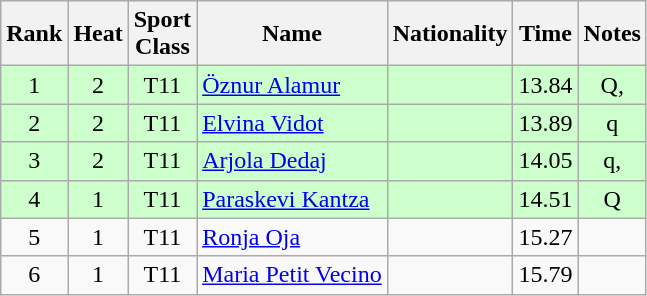<table class="wikitable sortable" style="text-align:center">
<tr>
<th>Rank</th>
<th>Heat</th>
<th>Sport<br>Class</th>
<th>Name</th>
<th>Nationality</th>
<th>Time</th>
<th>Notes</th>
</tr>
<tr bgcolor=ccffcc>
<td>1</td>
<td>2</td>
<td>T11</td>
<td align=left><a href='#'>Öznur Alamur</a></td>
<td align=left></td>
<td>13.84</td>
<td>Q, </td>
</tr>
<tr bgcolor=ccffcc>
<td>2</td>
<td>2</td>
<td>T11</td>
<td align=left><a href='#'>Elvina Vidot</a></td>
<td align=left></td>
<td>13.89</td>
<td>q</td>
</tr>
<tr bgcolor=ccffcc>
<td>3</td>
<td>2</td>
<td>T11</td>
<td align=left><a href='#'>Arjola Dedaj</a></td>
<td align=left></td>
<td>14.05</td>
<td>q, </td>
</tr>
<tr bgcolor=ccffcc>
<td>4</td>
<td>1</td>
<td>T11</td>
<td align=left><a href='#'>Paraskevi Kantza</a></td>
<td align=left></td>
<td>14.51</td>
<td>Q</td>
</tr>
<tr>
<td>5</td>
<td>1</td>
<td>T11</td>
<td align=left><a href='#'>Ronja Oja</a></td>
<td align=left></td>
<td>15.27</td>
<td></td>
</tr>
<tr>
<td>6</td>
<td>1</td>
<td>T11</td>
<td align=left><a href='#'>Maria Petit Vecino</a></td>
<td align=left></td>
<td>15.79</td>
<td></td>
</tr>
</table>
